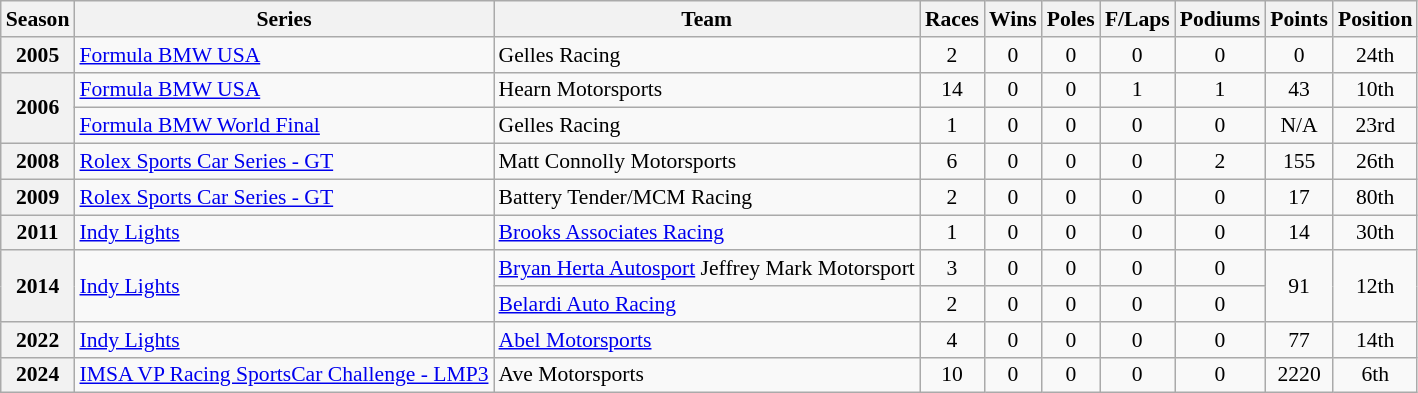<table class="wikitable" style="font-size: 90%; text-align:center">
<tr>
<th>Season</th>
<th>Series</th>
<th>Team</th>
<th>Races</th>
<th>Wins</th>
<th>Poles</th>
<th>F/Laps</th>
<th>Podiums</th>
<th>Points</th>
<th>Position</th>
</tr>
<tr>
<th>2005</th>
<td align=left><a href='#'>Formula BMW USA</a></td>
<td align=left>Gelles Racing</td>
<td>2</td>
<td>0</td>
<td>0</td>
<td>0</td>
<td>0</td>
<td>0</td>
<td>24th</td>
</tr>
<tr>
<th rowspan="2">2006</th>
<td align=left><a href='#'>Formula BMW USA</a></td>
<td align=left>Hearn Motorsports</td>
<td>14</td>
<td>0</td>
<td>0</td>
<td>1</td>
<td>1</td>
<td>43</td>
<td>10th</td>
</tr>
<tr>
<td align=left><a href='#'>Formula BMW World Final</a></td>
<td align=left>Gelles Racing</td>
<td>1</td>
<td>0</td>
<td>0</td>
<td>0</td>
<td>0</td>
<td>N/A</td>
<td>23rd</td>
</tr>
<tr>
<th>2008</th>
<td align=left><a href='#'>Rolex Sports Car Series - GT</a></td>
<td align=left>Matt Connolly Motorsports</td>
<td>6</td>
<td>0</td>
<td>0</td>
<td>0</td>
<td>2</td>
<td>155</td>
<td>26th</td>
</tr>
<tr>
<th>2009</th>
<td align=left><a href='#'>Rolex Sports Car Series - GT</a></td>
<td align=left>Battery Tender/MCM Racing</td>
<td>2</td>
<td>0</td>
<td>0</td>
<td>0</td>
<td>0</td>
<td>17</td>
<td>80th</td>
</tr>
<tr>
<th>2011</th>
<td align=left><a href='#'>Indy Lights</a></td>
<td align=left><a href='#'>Brooks Associates Racing</a></td>
<td>1</td>
<td>0</td>
<td>0</td>
<td>0</td>
<td>0</td>
<td>14</td>
<td>30th</td>
</tr>
<tr>
<th rowspan="2">2014</th>
<td rowspan="2" align=left><a href='#'>Indy Lights</a></td>
<td align=left><a href='#'>Bryan Herta Autosport</a> Jeffrey Mark Motorsport</td>
<td>3</td>
<td>0</td>
<td>0</td>
<td>0</td>
<td>0</td>
<td rowspan="2">91</td>
<td rowspan="2">12th</td>
</tr>
<tr>
<td align=left><a href='#'>Belardi Auto Racing</a></td>
<td>2</td>
<td>0</td>
<td>0</td>
<td>0</td>
<td>0</td>
</tr>
<tr>
<th>2022</th>
<td align="left"><a href='#'>Indy Lights</a></td>
<td align="left"><a href='#'>Abel Motorsports</a></td>
<td>4</td>
<td>0</td>
<td>0</td>
<td>0</td>
<td>0</td>
<td>77</td>
<td>14th</td>
</tr>
<tr>
<th>2024</th>
<td align="left"><a href='#'>IMSA VP Racing SportsCar Challenge - LMP3</a></td>
<td align="left">Ave Motorsports</td>
<td>10</td>
<td>0</td>
<td>0</td>
<td>0</td>
<td>0</td>
<td>2220</td>
<td>6th</td>
</tr>
</table>
